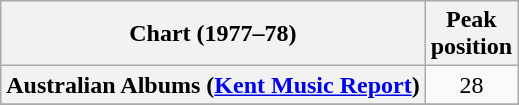<table class="wikitable sortable plainrowheaders" style="text-align:center;">
<tr>
<th scope="col">Chart (1977–78)</th>
<th scope="col">Peak<br>position</th>
</tr>
<tr>
<th scope="row">Australian Albums (<a href='#'>Kent Music Report</a>)</th>
<td>28</td>
</tr>
<tr>
</tr>
<tr>
</tr>
<tr>
</tr>
<tr>
</tr>
</table>
